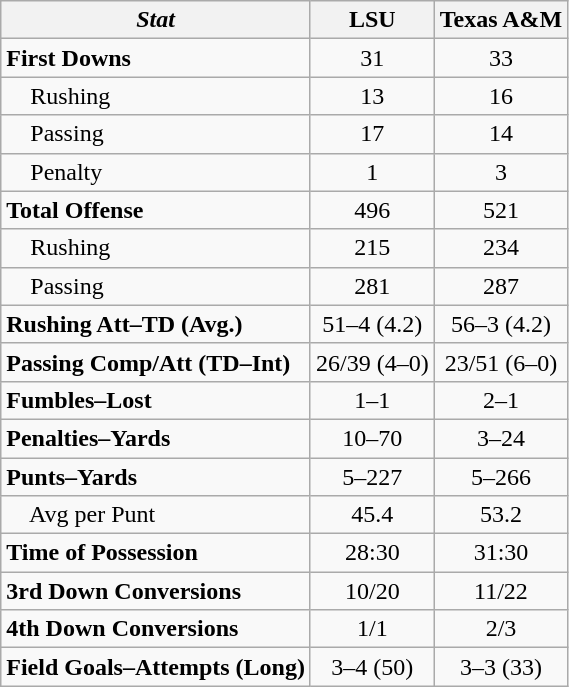<table class="wikitable" style="white-space:nowrap; text-align:center">
<tr>
<th><em>Stat</em></th>
<th style=>LSU</th>
<th style=>Texas A&M</th>
</tr>
<tr>
<td style="text-align:left;"><strong>First Downs</strong></td>
<td>31</td>
<td>33</td>
</tr>
<tr>
<td style="text-align:left;">    Rushing</td>
<td>13</td>
<td>16</td>
</tr>
<tr>
<td style="text-align:left;">    Passing</td>
<td>17</td>
<td>14</td>
</tr>
<tr>
<td style="text-align:left;">    Penalty</td>
<td>1</td>
<td>3</td>
</tr>
<tr>
<td style="text-align:left;"><strong>Total Offense</strong></td>
<td>496</td>
<td>521</td>
</tr>
<tr>
<td style="text-align:left;">    Rushing</td>
<td>215</td>
<td>234</td>
</tr>
<tr>
<td style="text-align:left;">    Passing</td>
<td>281</td>
<td>287</td>
</tr>
<tr>
<td style="text-align:left;"><strong>Rushing Att–TD (Avg.)</strong></td>
<td>51–4 (4.2)</td>
<td>56–3 (4.2)</td>
</tr>
<tr>
<td style="text-align:left;"><strong>Passing Comp/Att (TD–Int)</strong></td>
<td>26/39 (4–0)</td>
<td>23/51 (6–0)</td>
</tr>
<tr>
<td style="text-align:left;"><strong>Fumbles–Lost</strong></td>
<td>1–1</td>
<td>2–1</td>
</tr>
<tr>
<td style="text-align:left;"><strong>Penalties–Yards</strong></td>
<td>10–70</td>
<td>3–24</td>
</tr>
<tr>
<td style="text-align:left;"><strong>Punts–Yards</strong></td>
<td>5–227</td>
<td>5–266</td>
</tr>
<tr>
<td style="text-align:left;">    Avg per Punt</td>
<td>45.4</td>
<td>53.2</td>
</tr>
<tr>
<td style="text-align:left;"><strong>Time of Possession</strong></td>
<td>28:30</td>
<td>31:30</td>
</tr>
<tr>
<td style="text-align:left;"><strong>3rd Down Conversions</strong></td>
<td>10/20</td>
<td>11/22</td>
</tr>
<tr>
<td style="text-align:left;"><strong>4th Down Conversions</strong></td>
<td>1/1</td>
<td>2/3</td>
</tr>
<tr>
<td style="text-align:left;"><strong>Field Goals–Attempts (Long)</strong></td>
<td>3–4 (50)</td>
<td>3–3 (33)</td>
</tr>
</table>
